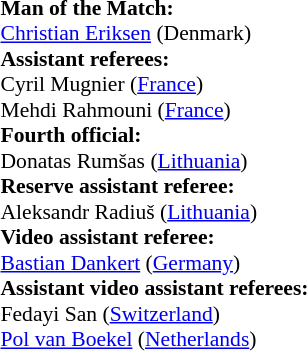<table style="width:50%;font-size:90%">
<tr>
<td><br><strong>Man of the Match:</strong>
<br><a href='#'>Christian Eriksen</a> (Denmark)<br><strong>Assistant referees:</strong>
<br>Cyril Mugnier (<a href='#'>France</a>)
<br>Mehdi Rahmouni (<a href='#'>France</a>)
<br><strong>Fourth official:</strong>
<br>Donatas Rumšas (<a href='#'>Lithuania</a>)
<br><strong>Reserve assistant referee:</strong>
<br>Aleksandr Radiuš (<a href='#'>Lithuania</a>)
<br><strong>Video assistant referee:</strong>
<br><a href='#'>Bastian Dankert</a> (<a href='#'>Germany</a>)
<br><strong>Assistant video assistant referees:</strong>
<br>Fedayi San (<a href='#'>Switzerland</a>)
<br><a href='#'>Pol van Boekel</a> (<a href='#'>Netherlands</a>)</td>
</tr>
</table>
